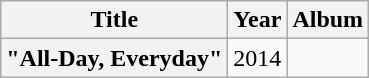<table class="wikitable plainrowheaders" style="text-align:center;">
<tr>
<th scope="col">Title</th>
<th scope="col">Year</th>
<th scope="col">Album</th>
</tr>
<tr>
<th scope="row">"All-Day, Everyday"<br></th>
<td>2014</td>
<td></td>
</tr>
</table>
